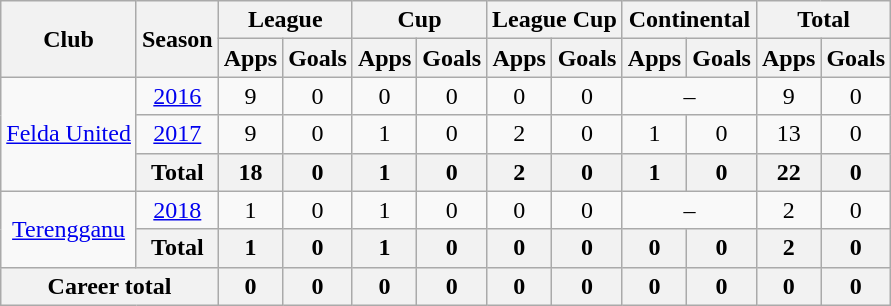<table class="wikitable" style="text-align: center;">
<tr>
<th rowspan="2">Club</th>
<th rowspan="2">Season</th>
<th colspan="2">League</th>
<th colspan="2">Cup</th>
<th colspan="2">League Cup</th>
<th colspan="2">Continental</th>
<th colspan="2">Total</th>
</tr>
<tr>
<th>Apps</th>
<th>Goals</th>
<th>Apps</th>
<th>Goals</th>
<th>Apps</th>
<th>Goals</th>
<th>Apps</th>
<th>Goals</th>
<th>Apps</th>
<th>Goals</th>
</tr>
<tr>
<td rowspan="3" valign="center"><a href='#'>Felda United</a></td>
<td><a href='#'>2016</a></td>
<td>9</td>
<td>0</td>
<td>0</td>
<td>0</td>
<td>0</td>
<td>0</td>
<td colspan="2">–</td>
<td>9</td>
<td>0</td>
</tr>
<tr>
<td><a href='#'>2017</a></td>
<td>9</td>
<td>0</td>
<td>1</td>
<td>0</td>
<td>2</td>
<td>0</td>
<td>1</td>
<td>0</td>
<td>13</td>
<td>0</td>
</tr>
<tr>
<th>Total</th>
<th>18</th>
<th>0</th>
<th>1</th>
<th>0</th>
<th>2</th>
<th>0</th>
<th>1</th>
<th>0</th>
<th>22</th>
<th>0</th>
</tr>
<tr>
<td rowspan="2" valign="center"><a href='#'>Terengganu</a></td>
<td><a href='#'>2018</a></td>
<td>1</td>
<td>0</td>
<td>1</td>
<td>0</td>
<td>0</td>
<td>0</td>
<td colspan="2">–</td>
<td>2</td>
<td>0</td>
</tr>
<tr>
<th>Total</th>
<th>1</th>
<th>0</th>
<th>1</th>
<th>0</th>
<th>0</th>
<th>0</th>
<th>0</th>
<th>0</th>
<th>2</th>
<th>0</th>
</tr>
<tr>
<th colspan="2">Career total</th>
<th>0</th>
<th>0</th>
<th>0</th>
<th>0</th>
<th>0</th>
<th>0</th>
<th>0</th>
<th>0</th>
<th>0</th>
<th>0</th>
</tr>
</table>
